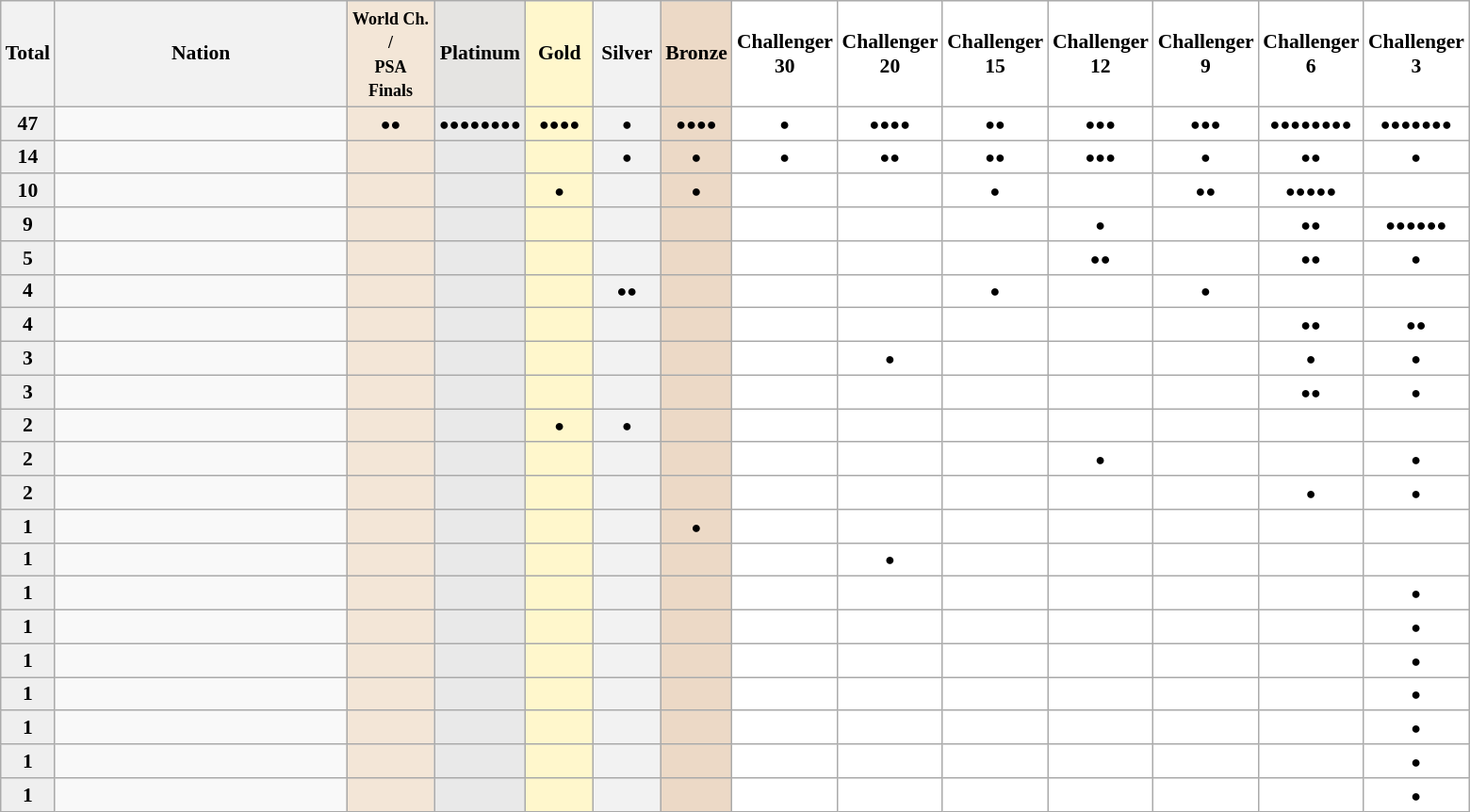<table class="sortable wikitable" style="font-size:90%">
<tr>
<th width="30">Total</th>
<th width="200">Nation</th>
<th width="55" style="background:#F3E6D7;"><small>World Ch. /<br>PSA Finals</small></th>
<th width="41" style="background:#E5E4E2;">Platinum</th>
<th width="41" style="background:#fff7cc;">Gold</th>
<th width="41" style="background:#f2f2f2;">Silver</th>
<th width="41" style="background:#ecd9c6;">Bronze</th>
<th width="41" style="background:#fff;">Challenger 30</th>
<th width="41" style="background:#fff;">Challenger 20</th>
<th width="41" style="background:#fff;">Challenger 15</th>
<th width="41" style="background:#fff;">Challenger 12</th>
<th width="41" style="background:#fff;">Challenger 9</th>
<th width="41" style="background:#fff;">Challenger 6</th>
<th width="41" style="background:#fff;">Challenger 3</th>
</tr>
<tr style="text-align:center">
<td style="background:#efefef;"><strong>47</strong></td>
<td style="text-align:left"></td>
<td style="background:#F3E6D7;"> <small>●●</small></td>
<td style="background:#E9E9E9;"> <small>●●●●●●●●</small></td>
<td style="background:#fff7cc;"> <small>●●●●</small></td>
<td style="background:#f2f2f2;"> <small>●</small></td>
<td style="background:#ecd9c6;"> <small>●●●●</small></td>
<td style="background:#fff;"> <small>●</small></td>
<td style="background:#fff;"> <small>●●●●</small></td>
<td style="background:#fff;"> <small>●●</small></td>
<td style="background:#fff;"> <small>●●●</small></td>
<td style="background:#fff;"> <small>●●●</small></td>
<td style="background:#fff;"> <small>●●●●●●●●</small></td>
<td style="background:#fff;"> <small>●●●●●●●</small></td>
</tr>
<tr style="text-align:center">
<td style="background:#efefef;"><strong>14</strong></td>
<td style="text-align:left"></td>
<td style="background:#F3E6D7;"> <small> </small></td>
<td style="background:#E9E9E9;"> <small> </small></td>
<td style="background:#fff7cc;"></td>
<td style="background:#f2f2f2;"> <small>●</small></td>
<td style="background:#ecd9c6;"> <small>●</small></td>
<td style="background:#fff;"> <small>●</small></td>
<td style="background:#fff;"> <small>●●</small></td>
<td style="background:#fff;"> <small>●●</small></td>
<td style="background:#fff;"> <small>●●●</small></td>
<td style="background:#fff;"> <small>●</small></td>
<td style="background:#fff;"> <small>●●</small></td>
<td style="background:#fff;"> <small>●</small></td>
</tr>
<tr style="text-align:center">
<td style="background:#efefef;"><strong>10</strong></td>
<td style="text-align:left"></td>
<td style="background:#F3E6D7;"> <small> </small></td>
<td style="background:#E9E9E9;"> <small> </small></td>
<td style="background:#fff7cc;"> <small>●</small></td>
<td style="background:#f2f2f2;"> <small> </small></td>
<td style="background:#ecd9c6;"> <small>●</small></td>
<td style="background:#fff;"> <small> </small></td>
<td style="background:#fff;"> <small> </small></td>
<td style="background:#fff;"> <small>●</small></td>
<td style="background:#fff;"> <small> </small></td>
<td style="background:#fff;"> <small>●●</small></td>
<td style="background:#fff;"> <small>●●●●●</small></td>
<td style="background:#fff;"> <small> </small></td>
</tr>
<tr style="text-align:center">
<td style="background:#efefef;"><strong>9</strong></td>
<td style="text-align:left"></td>
<td style="background:#F3E6D7;"> <small> </small></td>
<td style="background:#E9E9E9;"> <small> </small></td>
<td style="background:#fff7cc;"></td>
<td style="background:#f2f2f2;"> <small> </small></td>
<td style="background:#ecd9c6;"></td>
<td style="background:#fff;"> <small> </small></td>
<td style="background:#fff;"> <small> </small></td>
<td style="background:#fff;"> <small> </small></td>
<td style="background:#fff;"> <small>●</small></td>
<td style="background:#fff;"> <small> </small></td>
<td style="background:#fff;"> <small>●●</small></td>
<td style="background:#fff;"> <small>●●●●●●</small></td>
</tr>
<tr style="text-align:center">
<td style="background:#efefef;"><strong>5</strong></td>
<td style="text-align:left"></td>
<td style="background:#F3E6D7;"> <small> </small></td>
<td style="background:#E9E9E9;"> <small> </small></td>
<td style="background:#fff7cc;"></td>
<td style="background:#f2f2f2;"> <small> </small></td>
<td style="background:#ecd9c6;"></td>
<td style="background:#fff;"> <small> </small></td>
<td style="background:#fff;"> <small> </small></td>
<td style="background:#fff;"> <small> </small></td>
<td style="background:#fff;"> <small>●●</small></td>
<td style="background:#fff;"> <small> </small></td>
<td style="background:#fff;"> <small>●●</small></td>
<td style="background:#fff;"> <small>●</small></td>
</tr>
<tr style="text-align:center">
<td style="background:#efefef;"><strong>4</strong></td>
<td style="text-align:left"></td>
<td style="background:#F3E6D7;"> <small> </small></td>
<td style="background:#E9E9E9;"> <small> </small></td>
<td style="background:#fff7cc;"></td>
<td style="background:#f2f2f2;"> <small>●●</small></td>
<td style="background:#ecd9c6;"></td>
<td style="background:#fff;"> <small> </small></td>
<td style="background:#fff;"> <small> </small></td>
<td style="background:#fff;"> <small>●</small></td>
<td style="background:#fff;"> <small> </small></td>
<td style="background:#fff;"> <small>●</small></td>
<td style="background:#fff;"> <small> </small></td>
<td style="background:#fff;"> <small> </small></td>
</tr>
<tr style="text-align:center">
<td style="background:#efefef;"><strong>4</strong></td>
<td style="text-align:left"></td>
<td style="background:#F3E6D7;"> <small> </small></td>
<td style="background:#E9E9E9;"> <small> </small></td>
<td style="background:#fff7cc;"></td>
<td style="background:#f2f2f2;"> <small> </small></td>
<td style="background:#ecd9c6;"></td>
<td style="background:#fff;"> <small> </small></td>
<td style="background:#fff;"> <small> </small></td>
<td style="background:#fff;"> <small> </small></td>
<td style="background:#fff;"> <small> </small></td>
<td style="background:#fff;"> <small> </small></td>
<td style="background:#fff;"> <small>●●</small></td>
<td style="background:#fff;"> <small>●●</small></td>
</tr>
<tr style="text-align:center">
<td style="background:#efefef;"><strong>3</strong></td>
<td style="text-align:left"></td>
<td style="background:#F3E6D7;"> <small> </small></td>
<td style="background:#E9E9E9;"> <small> </small></td>
<td style="background:#fff7cc;"></td>
<td style="background:#f2f2f2;"> <small> </small></td>
<td style="background:#ecd9c6;"></td>
<td style="background:#fff;"> <small> </small></td>
<td style="background:#fff;"> <small>●</small></td>
<td style="background:#fff;"> <small> </small></td>
<td style="background:#fff;"> <small> </small></td>
<td style="background:#fff;"> <small> </small></td>
<td style="background:#fff;"> <small>●</small></td>
<td style="background:#fff;"> <small>●</small></td>
</tr>
<tr style="text-align:center">
<td style="background:#efefef;"><strong>3</strong></td>
<td style="text-align:left"></td>
<td style="background:#F3E6D7;"> <small> </small></td>
<td style="background:#E9E9E9;"> <small> </small></td>
<td style="background:#fff7cc;"></td>
<td style="background:#f2f2f2;"> <small> </small></td>
<td style="background:#ecd9c6;"></td>
<td style="background:#fff;"> <small> </small></td>
<td style="background:#fff;"> <small> </small></td>
<td style="background:#fff;"> <small> </small></td>
<td style="background:#fff;"> <small> </small></td>
<td style="background:#fff;"> <small> </small></td>
<td style="background:#fff;"> <small>●●</small></td>
<td style="background:#fff;"> <small>●</small></td>
</tr>
<tr style="text-align:center">
<td style="background:#efefef;"><strong>2</strong></td>
<td style="text-align:left"></td>
<td style="background:#F3E6D7;"> <small> </small></td>
<td style="background:#E9E9E9;"> <small> </small></td>
<td style="background:#fff7cc;"> <small>●</small></td>
<td style="background:#f2f2f2;"> <small>●</small></td>
<td style="background:#ecd9c6;"></td>
<td style="background:#fff;"> <small> </small></td>
<td style="background:#fff;"> <small> </small></td>
<td style="background:#fff;"> <small> </small></td>
<td style="background:#fff;"> <small> </small></td>
<td style="background:#fff;"> <small> </small></td>
<td style="background:#fff;"> <small> </small></td>
<td style="background:#fff;"> <small> </small></td>
</tr>
<tr style="text-align:center">
<td style="background:#efefef;"><strong>2</strong></td>
<td style="text-align:left"></td>
<td style="background:#F3E6D7;"> <small> </small></td>
<td style="background:#E9E9E9;"> <small> </small></td>
<td style="background:#fff7cc;"></td>
<td style="background:#f2f2f2;"> <small> </small></td>
<td style="background:#ecd9c6;"></td>
<td style="background:#fff;"> <small> </small></td>
<td style="background:#fff;"> <small> </small></td>
<td style="background:#fff;"> <small> </small></td>
<td style="background:#fff;"> <small>●</small></td>
<td style="background:#fff;"> <small> </small></td>
<td style="background:#fff;"> <small> </small></td>
<td style="background:#fff;"> <small>●</small></td>
</tr>
<tr style="text-align:center">
<td style="background:#efefef;"><strong>2</strong></td>
<td style="text-align:left"></td>
<td style="background:#F3E6D7;"> <small> </small></td>
<td style="background:#E9E9E9;"> <small> </small></td>
<td style="background:#fff7cc;"></td>
<td style="background:#f2f2f2;"> <small> </small></td>
<td style="background:#ecd9c6;"></td>
<td style="background:#fff;"> <small> </small></td>
<td style="background:#fff;"> <small> </small></td>
<td style="background:#fff;"> <small> </small></td>
<td style="background:#fff;"> <small> </small></td>
<td style="background:#fff;"> <small> </small></td>
<td style="background:#fff;"> <small>●</small></td>
<td style="background:#fff;"> <small>●</small></td>
</tr>
<tr style="text-align:center">
<td style="background:#efefef;"><strong>1</strong></td>
<td style="text-align:left"></td>
<td style="background:#F3E6D7;"> <small> </small></td>
<td style="background:#E9E9E9;"> <small> </small></td>
<td style="background:#fff7cc;"></td>
<td style="background:#f2f2f2;"> <small> </small></td>
<td style="background:#ecd9c6;"> <small>●</small></td>
<td style="background:#fff;"> <small> </small></td>
<td style="background:#fff;"> <small> </small></td>
<td style="background:#fff;"> <small> </small></td>
<td style="background:#fff;"> <small> </small></td>
<td style="background:#fff;"> <small> </small></td>
<td style="background:#fff;"> <small> </small></td>
<td style="background:#fff;"> <small> </small></td>
</tr>
<tr style="text-align:center">
<td style="background:#efefef;"><strong>1</strong></td>
<td style="text-align:left"></td>
<td style="background:#F3E6D7;"> <small> </small></td>
<td style="background:#E9E9E9;"> <small> </small></td>
<td style="background:#fff7cc;"></td>
<td style="background:#f2f2f2;"> <small> </small></td>
<td style="background:#ecd9c6;"></td>
<td style="background:#fff;"> <small> </small></td>
<td style="background:#fff;"> <small>●</small></td>
<td style="background:#fff;"> <small> </small></td>
<td style="background:#fff;"> <small> </small></td>
<td style="background:#fff;"> <small> </small></td>
<td style="background:#fff;"> <small> </small></td>
<td style="background:#fff;"> <small> </small></td>
</tr>
<tr style="text-align:center">
<td style="background:#efefef;"><strong>1</strong></td>
<td style="text-align:left"></td>
<td style="background:#F3E6D7;"> <small> </small></td>
<td style="background:#E9E9E9;"> <small> </small></td>
<td style="background:#fff7cc;"></td>
<td style="background:#f2f2f2;"> <small> </small></td>
<td style="background:#ecd9c6;"></td>
<td style="background:#fff;"> <small> </small></td>
<td style="background:#fff;"> <small> </small></td>
<td style="background:#fff;"> <small> </small></td>
<td style="background:#fff;"> <small> </small></td>
<td style="background:#fff;"> <small> </small></td>
<td style="background:#fff;"> <small> </small></td>
<td style="background:#fff;"> <small>●</small></td>
</tr>
<tr style="text-align:center">
<td style="background:#efefef;"><strong>1</strong></td>
<td style="text-align:left"></td>
<td style="background:#F3E6D7;"> <small> </small></td>
<td style="background:#E9E9E9;"> <small> </small></td>
<td style="background:#fff7cc;"></td>
<td style="background:#f2f2f2;"> <small> </small></td>
<td style="background:#ecd9c6;"></td>
<td style="background:#fff;"> <small> </small></td>
<td style="background:#fff;"> <small> </small></td>
<td style="background:#fff;"> <small> </small></td>
<td style="background:#fff;"> <small> </small></td>
<td style="background:#fff;"> <small> </small></td>
<td style="background:#fff;"> <small> </small></td>
<td style="background:#fff;"> <small>●</small></td>
</tr>
<tr style="text-align:center">
<td style="background:#efefef;"><strong>1</strong></td>
<td style="text-align:left"></td>
<td style="background:#F3E6D7;"> <small> </small></td>
<td style="background:#E9E9E9;"> <small> </small></td>
<td style="background:#fff7cc;"></td>
<td style="background:#f2f2f2;"> <small> </small></td>
<td style="background:#ecd9c6;"></td>
<td style="background:#fff;"> <small> </small></td>
<td style="background:#fff;"> <small> </small></td>
<td style="background:#fff;"> <small> </small></td>
<td style="background:#fff;"> <small> </small></td>
<td style="background:#fff;"> <small> </small></td>
<td style="background:#fff;"> <small> </small></td>
<td style="background:#fff;"> <small>●</small></td>
</tr>
<tr style="text-align:center">
<td style="background:#efefef;"><strong>1</strong></td>
<td style="text-align:left"></td>
<td style="background:#F3E6D7;"> <small> </small></td>
<td style="background:#E9E9E9;"> <small> </small></td>
<td style="background:#fff7cc;"></td>
<td style="background:#f2f2f2;"> <small> </small></td>
<td style="background:#ecd9c6;"></td>
<td style="background:#fff;"> <small> </small></td>
<td style="background:#fff;"> <small> </small></td>
<td style="background:#fff;"> <small> </small></td>
<td style="background:#fff;"> <small> </small></td>
<td style="background:#fff;"> <small> </small></td>
<td style="background:#fff;"> <small> </small></td>
<td style="background:#fff;"> <small>●</small></td>
</tr>
<tr style="text-align:center">
<td style="background:#efefef;"><strong>1</strong></td>
<td style="text-align:left"></td>
<td style="background:#F3E6D7;"> <small> </small></td>
<td style="background:#E9E9E9;"> <small> </small></td>
<td style="background:#fff7cc;"></td>
<td style="background:#f2f2f2;"> <small> </small></td>
<td style="background:#ecd9c6;"></td>
<td style="background:#fff;"> <small> </small></td>
<td style="background:#fff;"> <small> </small></td>
<td style="background:#fff;"> <small> </small></td>
<td style="background:#fff;"> <small> </small></td>
<td style="background:#fff;"> <small> </small></td>
<td style="background:#fff;"> <small> </small></td>
<td style="background:#fff;"> <small>●</small></td>
</tr>
<tr style="text-align:center">
<td style="background:#efefef;"><strong>1</strong></td>
<td style="text-align:left"></td>
<td style="background:#F3E6D7;"> <small> </small></td>
<td style="background:#E9E9E9;"> <small> </small></td>
<td style="background:#fff7cc;"></td>
<td style="background:#f2f2f2;"> <small> </small></td>
<td style="background:#ecd9c6;"></td>
<td style="background:#fff;"> <small> </small></td>
<td style="background:#fff;"> <small> </small></td>
<td style="background:#fff;"> <small> </small></td>
<td style="background:#fff;"> <small> </small></td>
<td style="background:#fff;"> <small> </small></td>
<td style="background:#fff;"> <small> </small></td>
<td style="background:#fff;"> <small>●</small></td>
</tr>
<tr style="text-align:center">
<td style="background:#efefef;"><strong>1</strong></td>
<td style="text-align:left"></td>
<td style="background:#F3E6D7;"> <small> </small></td>
<td style="background:#E9E9E9;"> <small> </small></td>
<td style="background:#fff7cc;"></td>
<td style="background:#f2f2f2;"> <small> </small></td>
<td style="background:#ecd9c6;"></td>
<td style="background:#fff;"> <small> </small></td>
<td style="background:#fff;"> <small> </small></td>
<td style="background:#fff;"> <small> </small></td>
<td style="background:#fff;"> <small> </small></td>
<td style="background:#fff;"> <small> </small></td>
<td style="background:#fff;"> <small> </small></td>
<td style="background:#fff;"> <small>●</small></td>
</tr>
</table>
